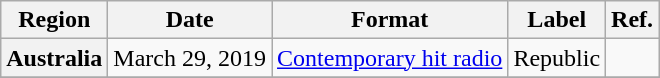<table class="wikitable plainrowheaders">
<tr>
<th scope="col">Region</th>
<th scope="col">Date</th>
<th scope="col">Format</th>
<th scope="col">Label</th>
<th scope="col">Ref.</th>
</tr>
<tr>
<th scope="row">Australia</th>
<td>March 29, 2019</td>
<td><a href='#'>Contemporary hit radio</a></td>
<td>Republic</td>
<td></td>
</tr>
<tr>
</tr>
</table>
